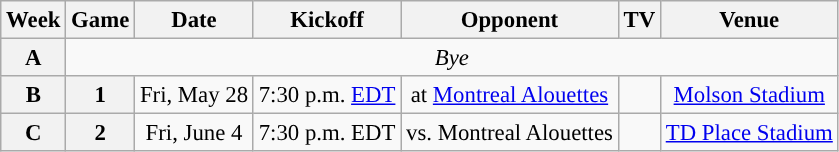<table class="wikitable" style="font-size: 95%;">
<tr>
<th scope="col">Week</th>
<th scope="col">Game</th>
<th scope="col">Date</th>
<th scope="col">Kickoff</th>
<th scope="col">Opponent</th>
<th scope="col">TV</th>
<th scope="col">Venue</th>
</tr>
<tr style= bgcolor="ffffff">
<th align="center">A</th>
<td colspan=10 align="center" valign="middle"><em>Bye</em></td>
</tr>
<tr style= bgcolor="ffffff">
<th align="center">B</th>
<th align="center">1</th>
<td align="center">Fri, May 28</td>
<td align="center">7:30 p.m. <a href='#'>EDT</a></td>
<td align="center">at <a href='#'>Montreal Alouettes</a></td>
<td align="center"></td>
<td align="center"><a href='#'>Molson Stadium</a></td>
</tr>
<tr style= bgcolor="ffffff">
<th align="center">C</th>
<th align="center">2</th>
<td align="center">Fri, June 4</td>
<td align="center">7:30 p.m. EDT</td>
<td align="center">vs. Montreal Alouettes</td>
<td align="center"></td>
<td align="center"><a href='#'>TD Place Stadium</a></td>
</tr>
</table>
